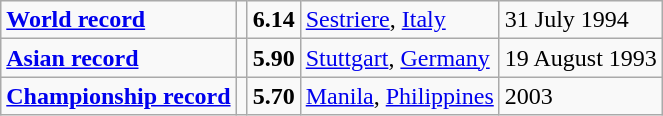<table class="wikitable">
<tr>
<td><strong><a href='#'>World record</a></strong></td>
<td></td>
<td><strong>6.14</strong></td>
<td><a href='#'>Sestriere</a>, <a href='#'>Italy</a></td>
<td>31 July 1994</td>
</tr>
<tr>
<td><strong><a href='#'>Asian record</a></strong></td>
<td></td>
<td><strong>5.90</strong></td>
<td><a href='#'>Stuttgart</a>, <a href='#'>Germany</a></td>
<td>19 August 1993</td>
</tr>
<tr>
<td><strong><a href='#'>Championship record</a></strong></td>
<td></td>
<td><strong>5.70</strong></td>
<td><a href='#'>Manila</a>, <a href='#'>Philippines</a></td>
<td>2003</td>
</tr>
</table>
